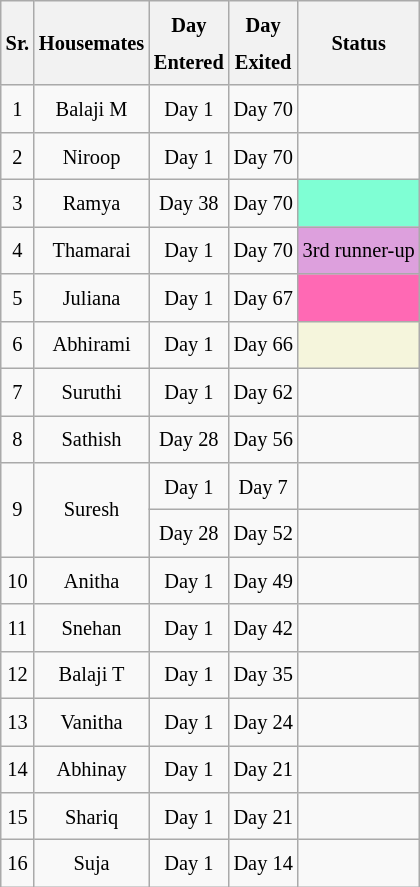<table class="wikitable sortable" style=" text-align:center; font-size:85%;  line-height:25px; width:auto;">
<tr>
<th>Sr.</th>
<th>Housemates</th>
<th>Day<br>Entered</th>
<th>Day<br>Exited</th>
<th>Status</th>
</tr>
<tr>
<td>1</td>
<td>Balaji M</td>
<td>Day 1</td>
<td>Day 70</td>
<td></td>
</tr>
<tr>
<td>2</td>
<td>Niroop</td>
<td>Day 1</td>
<td>Day 70</td>
<td></td>
</tr>
<tr>
<td>3</td>
<td>Ramya</td>
<td>Day 38</td>
<td>Day 70</td>
<td style="background:#7FFFD4;"></td>
</tr>
<tr>
<td>4</td>
<td>Thamarai</td>
<td>Day 1</td>
<td>Day 70</td>
<td style="background:#DDA0DD;">3rd runner-up</td>
</tr>
<tr>
<td>5</td>
<td>Juliana</td>
<td>Day 1</td>
<td>Day 67</td>
<td style="background:#FF69B4;"></td>
</tr>
<tr>
<td>6</td>
<td>Abhirami</td>
<td>Day 1</td>
<td>Day 66</td>
<td style="background:#F5F5DC;"></td>
</tr>
<tr>
<td>7</td>
<td>Suruthi</td>
<td>Day 1</td>
<td>Day 62</td>
<td></td>
</tr>
<tr>
<td>8</td>
<td>Sathish</td>
<td>Day 28</td>
<td>Day 56</td>
<td></td>
</tr>
<tr>
<td rowspan="2">9</td>
<td rowspan="2">Suresh</td>
<td>Day 1</td>
<td>Day 7</td>
<td></td>
</tr>
<tr>
<td>Day 28</td>
<td>Day 52</td>
<td></td>
</tr>
<tr>
<td>10</td>
<td>Anitha</td>
<td>Day 1</td>
<td>Day 49</td>
<td></td>
</tr>
<tr>
<td>11</td>
<td>Snehan</td>
<td>Day 1</td>
<td>Day 42</td>
<td></td>
</tr>
<tr>
<td>12</td>
<td>Balaji T</td>
<td>Day 1</td>
<td>Day 35</td>
<td></td>
</tr>
<tr>
<td>13</td>
<td>Vanitha</td>
<td>Day 1</td>
<td>Day 24</td>
<td></td>
</tr>
<tr>
<td>14</td>
<td>Abhinay</td>
<td>Day 1</td>
<td>Day 21</td>
<td></td>
</tr>
<tr>
<td>15</td>
<td>Shariq</td>
<td>Day 1</td>
<td>Day 21</td>
<td></td>
</tr>
<tr>
<td>16</td>
<td>Suja</td>
<td>Day 1</td>
<td>Day 14</td>
<td></td>
</tr>
</table>
